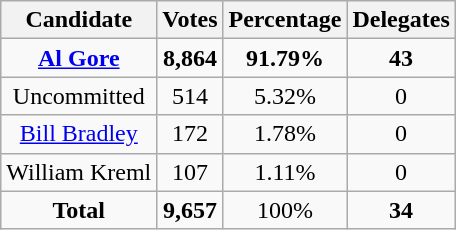<table class="wikitable" style="text-align:center;">
<tr>
<th>Candidate</th>
<th>Votes</th>
<th>Percentage</th>
<th>Delegates</th>
</tr>
<tr>
<td><strong><a href='#'>Al Gore</a></strong></td>
<td><strong>8,864</strong></td>
<td><strong>91.79%</strong></td>
<td><strong>43</strong></td>
</tr>
<tr>
<td>Uncommitted</td>
<td>514</td>
<td>5.32%</td>
<td>0</td>
</tr>
<tr>
<td><a href='#'>Bill Bradley</a></td>
<td>172</td>
<td>1.78%</td>
<td>0</td>
</tr>
<tr>
<td>William Kreml</td>
<td>107</td>
<td>1.11%</td>
<td>0</td>
</tr>
<tr>
<td><strong>Total</strong></td>
<td><strong>9,657</strong></td>
<td>100%</td>
<td><strong>34</strong></td>
</tr>
</table>
